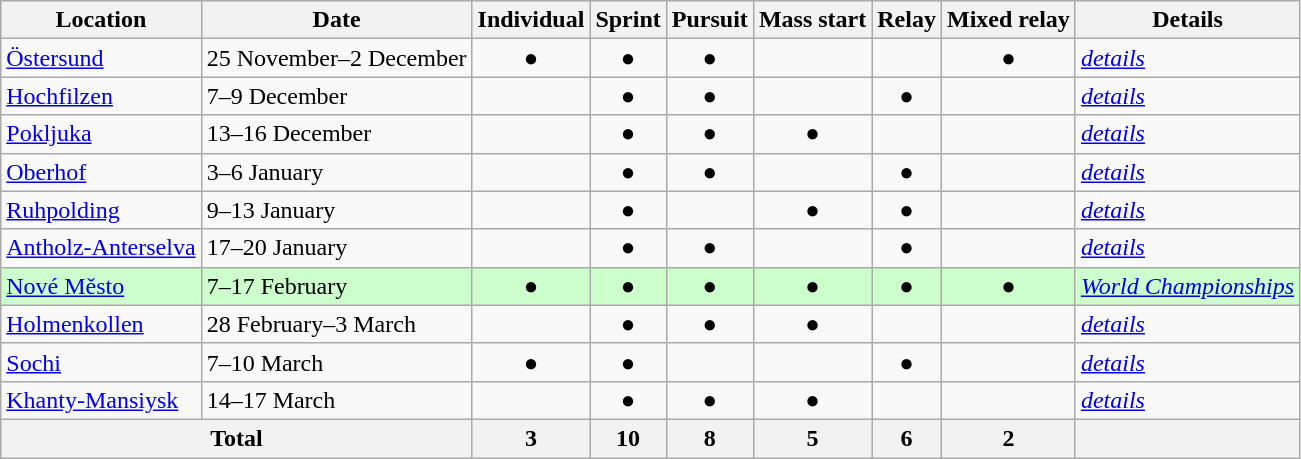<table class="wikitable" border="1">
<tr>
<th>Location</th>
<th>Date</th>
<th>Individual</th>
<th>Sprint</th>
<th>Pursuit</th>
<th>Mass start</th>
<th>Relay</th>
<th>Mixed relay</th>
<th>Details</th>
</tr>
<tr align=center>
<td align=left> <a href='#'>Östersund</a></td>
<td align=left>25 November–2 December</td>
<td>●</td>
<td>●</td>
<td>●</td>
<td></td>
<td></td>
<td>●</td>
<td align=left><a href='#'><em>details</em></a></td>
</tr>
<tr align=center>
<td align=left> <a href='#'>Hochfilzen</a></td>
<td align=left>7–9 December</td>
<td></td>
<td>●</td>
<td>●</td>
<td></td>
<td>●</td>
<td></td>
<td align=left><a href='#'><em>details</em></a></td>
</tr>
<tr align=center>
<td align=left> <a href='#'>Pokljuka</a></td>
<td align=left>13–16 December</td>
<td></td>
<td>●</td>
<td>●</td>
<td>●</td>
<td></td>
<td></td>
<td align=left><a href='#'><em>details</em></a></td>
</tr>
<tr align=center>
<td align=left> <a href='#'>Oberhof</a></td>
<td align=left>3–6 January</td>
<td></td>
<td>●</td>
<td>●</td>
<td></td>
<td>●</td>
<td></td>
<td align=left><a href='#'><em>details</em></a></td>
</tr>
<tr align=center>
<td align=left> <a href='#'>Ruhpolding</a></td>
<td align=left>9–13 January</td>
<td></td>
<td>●</td>
<td></td>
<td>●</td>
<td>●</td>
<td></td>
<td align=left><a href='#'><em>details</em></a></td>
</tr>
<tr align=center>
<td align=left> <a href='#'>Antholz-Anterselva</a></td>
<td align=left>17–20 January</td>
<td></td>
<td>●</td>
<td>●</td>
<td></td>
<td>●</td>
<td></td>
<td align=left><a href='#'><em>details</em></a></td>
</tr>
<tr align=center  style="background:#ccffcc">
<td align=left> <a href='#'>Nové Město</a></td>
<td align=left>7–17 February</td>
<td>●</td>
<td>●</td>
<td>●</td>
<td>●</td>
<td>●</td>
<td>●</td>
<td align=left><a href='#'><em> World Championships</em></a></td>
</tr>
<tr align=center>
<td align=left> <a href='#'>Holmenkollen</a></td>
<td align=left>28 February–3 March</td>
<td></td>
<td>●</td>
<td>●</td>
<td>●</td>
<td></td>
<td></td>
<td align=left><a href='#'><em>details</em></a></td>
</tr>
<tr align=center>
<td align=left> <a href='#'>Sochi</a></td>
<td align=left>7–10 March</td>
<td>●</td>
<td>●</td>
<td></td>
<td></td>
<td>●</td>
<td></td>
<td align=left><a href='#'><em>details</em></a></td>
</tr>
<tr align=center>
<td align=left> <a href='#'>Khanty-Mansiysk</a></td>
<td align=left>14–17 March</td>
<td></td>
<td>●</td>
<td>●</td>
<td>●</td>
<td></td>
<td></td>
<td align=left><a href='#'><em>details</em></a></td>
</tr>
<tr align=center>
<th colspan="2">Total</th>
<th>3</th>
<th>10</th>
<th>8</th>
<th>5</th>
<th>6</th>
<th>2</th>
<th></th>
</tr>
</table>
